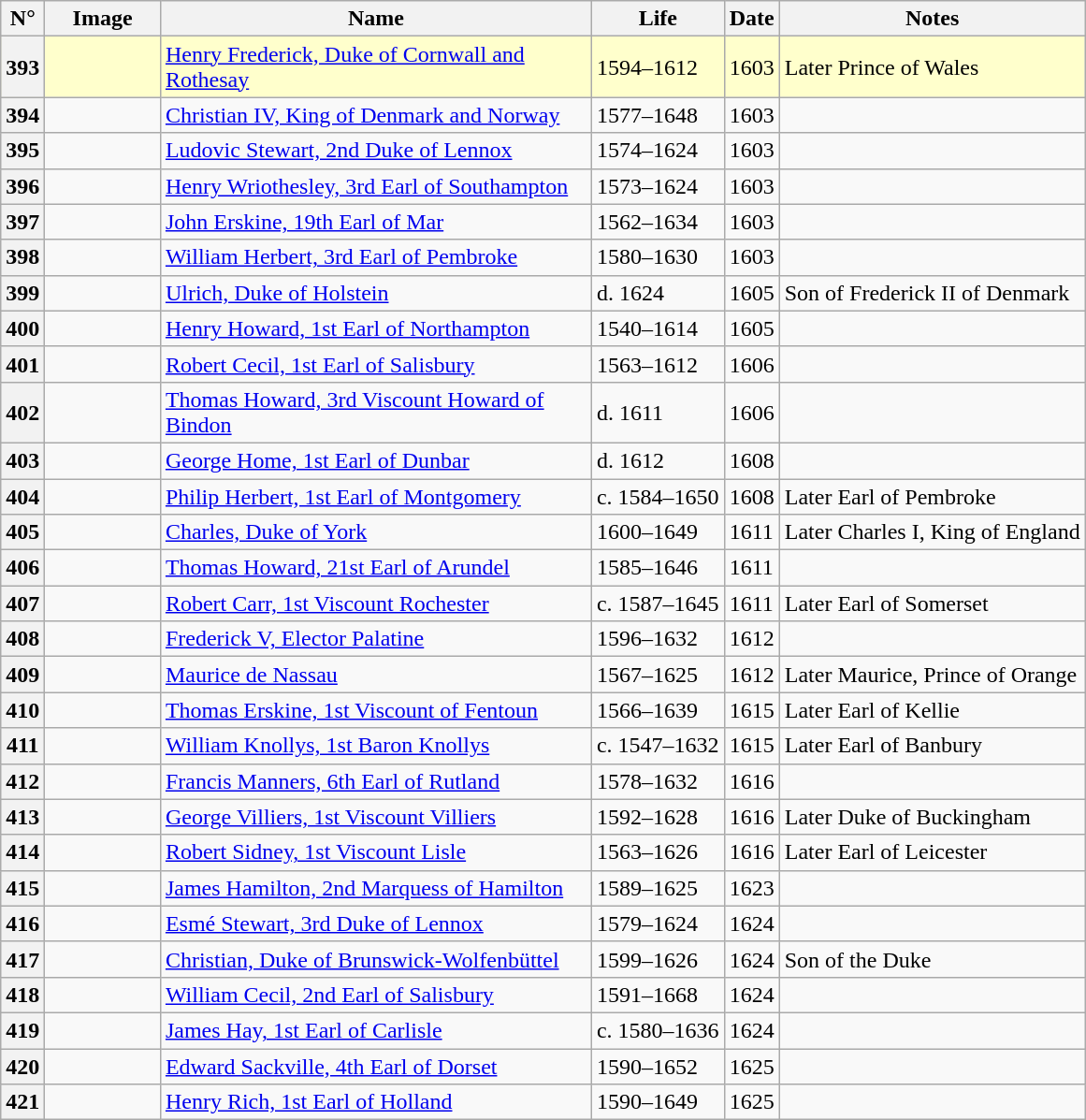<table class="wikitable">
<tr>
<th>N°</th>
<th style="width: 75px;">Image</th>
<th style="width: 300px;">Name</th>
<th>Life</th>
<th>Date</th>
<th>Notes</th>
</tr>
<tr bgcolor="#FFFFCC" id="James I">
<th>393</th>
<td></td>
<td><a href='#'>Henry Frederick, Duke of Cornwall and Rothesay</a></td>
<td>1594–1612</td>
<td>1603</td>
<td>Later Prince of Wales</td>
</tr>
<tr>
<th>394</th>
<td></td>
<td><a href='#'>Christian IV, King of Denmark and Norway</a></td>
<td>1577–1648</td>
<td>1603</td>
<td></td>
</tr>
<tr>
<th>395</th>
<td></td>
<td><a href='#'>Ludovic Stewart, 2nd Duke of Lennox</a></td>
<td>1574–1624</td>
<td>1603</td>
<td></td>
</tr>
<tr>
<th>396</th>
<td></td>
<td><a href='#'>Henry Wriothesley, 3rd Earl of Southampton</a></td>
<td>1573–1624</td>
<td>1603</td>
<td></td>
</tr>
<tr>
<th>397</th>
<td></td>
<td><a href='#'>John Erskine, 19th Earl of Mar</a></td>
<td>1562–1634</td>
<td>1603</td>
<td></td>
</tr>
<tr>
<th>398</th>
<td></td>
<td><a href='#'>William Herbert, 3rd Earl of Pembroke</a></td>
<td>1580–1630</td>
<td>1603</td>
<td></td>
</tr>
<tr>
<th>399</th>
<td></td>
<td><a href='#'>Ulrich, Duke of Holstein</a></td>
<td>d. 1624</td>
<td>1605</td>
<td>Son of Frederick II of Denmark</td>
</tr>
<tr>
<th>400</th>
<td></td>
<td><a href='#'>Henry Howard, 1st Earl of Northampton</a></td>
<td>1540–1614</td>
<td>1605</td>
<td></td>
</tr>
<tr>
<th>401</th>
<td></td>
<td><a href='#'>Robert Cecil, 1st Earl of Salisbury</a></td>
<td>1563–1612</td>
<td>1606</td>
<td></td>
</tr>
<tr>
<th>402</th>
<td></td>
<td><a href='#'>Thomas Howard, 3rd Viscount Howard of Bindon</a></td>
<td>d. 1611</td>
<td>1606</td>
<td></td>
</tr>
<tr>
<th>403</th>
<td></td>
<td><a href='#'>George Home, 1st Earl of Dunbar</a></td>
<td>d. 1612</td>
<td>1608</td>
<td></td>
</tr>
<tr>
<th>404</th>
<td></td>
<td><a href='#'>Philip Herbert, 1st Earl of Montgomery</a></td>
<td>c. 1584–1650</td>
<td>1608</td>
<td>Later Earl of Pembroke</td>
</tr>
<tr>
<th>405</th>
<td></td>
<td><a href='#'>Charles, Duke of York</a></td>
<td>1600–1649</td>
<td>1611</td>
<td>Later Charles I, King of England</td>
</tr>
<tr>
<th>406</th>
<td></td>
<td><a href='#'>Thomas Howard, 21st Earl of Arundel</a></td>
<td>1585–1646</td>
<td>1611</td>
<td></td>
</tr>
<tr>
<th>407</th>
<td></td>
<td><a href='#'>Robert Carr, 1st Viscount Rochester</a></td>
<td>c. 1587–1645</td>
<td>1611</td>
<td>Later Earl of Somerset</td>
</tr>
<tr>
<th>408</th>
<td></td>
<td><a href='#'>Frederick V, Elector Palatine</a></td>
<td>1596–1632</td>
<td>1612</td>
<td></td>
</tr>
<tr>
<th>409</th>
<td></td>
<td><a href='#'>Maurice de Nassau</a></td>
<td>1567–1625</td>
<td>1612</td>
<td>Later Maurice, Prince of Orange</td>
</tr>
<tr>
<th>410</th>
<td></td>
<td><a href='#'>Thomas Erskine, 1st Viscount of Fentoun</a></td>
<td>1566–1639</td>
<td>1615</td>
<td>Later Earl of Kellie</td>
</tr>
<tr>
<th>411</th>
<td></td>
<td><a href='#'>William Knollys, 1st Baron Knollys</a></td>
<td>c. 1547–1632</td>
<td>1615</td>
<td>Later Earl of Banbury</td>
</tr>
<tr>
<th>412</th>
<td></td>
<td><a href='#'>Francis Manners, 6th Earl of Rutland</a></td>
<td>1578–1632</td>
<td>1616</td>
<td></td>
</tr>
<tr>
<th>413</th>
<td></td>
<td><a href='#'>George Villiers, 1st Viscount Villiers</a></td>
<td>1592–1628</td>
<td>1616</td>
<td>Later Duke of Buckingham</td>
</tr>
<tr>
<th>414</th>
<td></td>
<td><a href='#'>Robert Sidney, 1st Viscount Lisle</a></td>
<td>1563–1626</td>
<td>1616</td>
<td>Later Earl of Leicester</td>
</tr>
<tr>
<th>415</th>
<td></td>
<td><a href='#'>James Hamilton, 2nd Marquess of Hamilton</a></td>
<td>1589–1625</td>
<td>1623</td>
<td></td>
</tr>
<tr>
<th>416</th>
<td></td>
<td><a href='#'>Esmé Stewart, 3rd Duke of Lennox</a></td>
<td>1579–1624</td>
<td>1624</td>
<td></td>
</tr>
<tr>
<th>417</th>
<td></td>
<td><a href='#'>Christian, Duke of Brunswick-Wolfenbüttel</a></td>
<td>1599–1626</td>
<td>1624</td>
<td>Son of the Duke</td>
</tr>
<tr>
<th>418</th>
<td></td>
<td><a href='#'>William Cecil, 2nd Earl of Salisbury</a></td>
<td>1591–1668</td>
<td>1624</td>
<td></td>
</tr>
<tr>
<th>419</th>
<td></td>
<td><a href='#'>James Hay, 1st Earl of Carlisle</a></td>
<td>c. 1580–1636</td>
<td>1624</td>
<td></td>
</tr>
<tr>
<th>420</th>
<td></td>
<td><a href='#'>Edward Sackville, 4th Earl of Dorset</a></td>
<td>1590–1652</td>
<td>1625</td>
<td></td>
</tr>
<tr>
<th>421</th>
<td></td>
<td><a href='#'>Henry Rich, 1st Earl of Holland</a></td>
<td>1590–1649</td>
<td>1625</td>
<td></td>
</tr>
</table>
